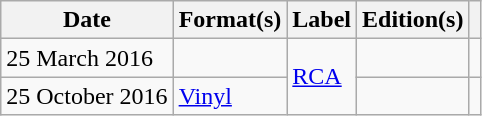<table class="wikitable plainrowheaders">
<tr>
<th scope="col">Date</th>
<th scope="col">Format(s)</th>
<th scope="col">Label</th>
<th scope="col">Edition(s)</th>
<th scope="col"></th>
</tr>
<tr>
<td>25 March 2016</td>
<td></td>
<td rowspan="2"><a href='#'>RCA</a></td>
<td></td>
<td style="text-align:center;"></td>
</tr>
<tr>
<td>25 October 2016</td>
<td><a href='#'>Vinyl</a></td>
<td></td>
<td style="text-align:center;"></td>
</tr>
</table>
